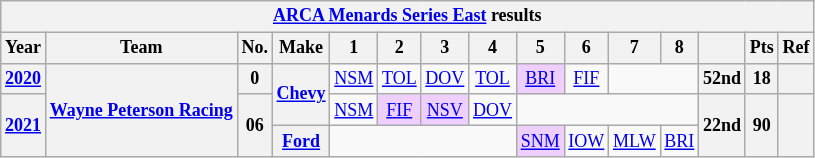<table class="wikitable" style="text-align:center; font-size:75%">
<tr>
<th colspan=15><a href='#'>ARCA Menards Series East</a> results</th>
</tr>
<tr>
<th>Year</th>
<th>Team</th>
<th>No.</th>
<th>Make</th>
<th>1</th>
<th>2</th>
<th>3</th>
<th>4</th>
<th>5</th>
<th>6</th>
<th>7</th>
<th>8</th>
<th></th>
<th>Pts</th>
<th>Ref</th>
</tr>
<tr>
<th><a href='#'>2020</a></th>
<th rowspan=3><a href='#'>Wayne Peterson Racing</a></th>
<th>0</th>
<th rowspan=2><a href='#'>Chevy</a></th>
<td><a href='#'>NSM</a></td>
<td><a href='#'>TOL</a></td>
<td><a href='#'>DOV</a></td>
<td><a href='#'>TOL</a></td>
<td style="background:#EFCFFF;"><a href='#'>BRI</a><br></td>
<td><a href='#'>FIF</a></td>
<td colspan=2></td>
<th>52nd</th>
<th>18</th>
<th></th>
</tr>
<tr>
<th rowspan=2><a href='#'>2021</a></th>
<th rowspan=2>06</th>
<td><a href='#'>NSM</a></td>
<td style="background:#EFCFFF;"><a href='#'>FIF</a><br></td>
<td style="background:#EFCFFF;"><a href='#'>NSV</a><br></td>
<td><a href='#'>DOV</a></td>
<td colspan=4></td>
<th rowspan=2>22nd</th>
<th rowspan=2>90</th>
<th rowspan=2></th>
</tr>
<tr>
<th><a href='#'>Ford</a></th>
<td colspan=4></td>
<td style="background:#EFCFFF;"><a href='#'>SNM</a><br></td>
<td><a href='#'>IOW</a></td>
<td><a href='#'>MLW</a></td>
<td><a href='#'>BRI</a></td>
</tr>
</table>
